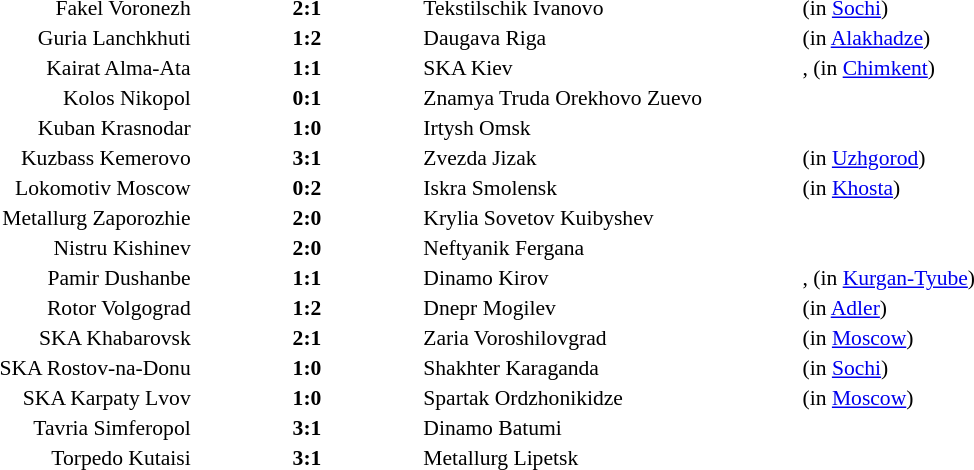<table style="width:100%;" cellspacing="1">
<tr>
<th width=20%></th>
<th width=12%></th>
<th width=20%></th>
<th></th>
</tr>
<tr style=font-size:90%>
<td align=right>Fakel Voronezh</td>
<td align=center><strong>2:1</strong></td>
<td>Tekstilschik Ivanovo</td>
<td>(in <a href='#'>Sochi</a>)</td>
</tr>
<tr style=font-size:90%>
<td align=right>Guria Lanchkhuti</td>
<td align=center><strong>1:2</strong></td>
<td>Daugava Riga</td>
<td>(in <a href='#'>Alakhadze</a>)</td>
</tr>
<tr style=font-size:90%>
<td align=right>Kairat Alma-Ata</td>
<td align=center><strong>1:1</strong></td>
<td>SKA Kiev</td>
<td>,  (in <a href='#'>Chimkent</a>)</td>
</tr>
<tr style=font-size:90%>
<td align=right>Kolos Nikopol</td>
<td align=center><strong>0:1</strong></td>
<td>Znamya Truda Orekhovo Zuevo</td>
<td></td>
</tr>
<tr style=font-size:90%>
<td align=right>Kuban Krasnodar</td>
<td align=center><strong>1:0</strong></td>
<td>Irtysh Omsk</td>
<td></td>
</tr>
<tr style=font-size:90%>
<td align=right>Kuzbass Kemerovo</td>
<td align=center><strong>3:1</strong></td>
<td>Zvezda Jizak</td>
<td>(in <a href='#'>Uzhgorod</a>)</td>
</tr>
<tr style=font-size:90%>
<td align=right>Lokomotiv Moscow</td>
<td align=center><strong>0:2</strong></td>
<td>Iskra Smolensk</td>
<td>(in <a href='#'>Khosta</a>)</td>
</tr>
<tr style=font-size:90%>
<td align=right>Metallurg Zaporozhie</td>
<td align=center><strong>2:0</strong></td>
<td>Krylia Sovetov Kuibyshev</td>
<td></td>
</tr>
<tr style=font-size:90%>
<td align=right>Nistru Kishinev</td>
<td align=center><strong>2:0</strong></td>
<td>Neftyanik Fergana</td>
<td></td>
</tr>
<tr style=font-size:90%>
<td align=right>Pamir Dushanbe</td>
<td align=center><strong>1:1</strong></td>
<td>Dinamo Kirov</td>
<td>,  (in <a href='#'>Kurgan-Tyube</a>)</td>
</tr>
<tr style=font-size:90%>
<td align=right>Rotor Volgograd</td>
<td align=center><strong>1:2</strong></td>
<td>Dnepr Mogilev</td>
<td>(in <a href='#'>Adler</a>)</td>
</tr>
<tr style=font-size:90%>
<td align=right>SKA Khabarovsk</td>
<td align=center><strong>2:1</strong></td>
<td>Zaria Voroshilovgrad</td>
<td> (in <a href='#'>Moscow</a>)</td>
</tr>
<tr style=font-size:90%>
<td align=right>SKA Rostov-na-Donu</td>
<td align=center><strong>1:0</strong></td>
<td>Shakhter Karaganda</td>
<td>(in <a href='#'>Sochi</a>)</td>
</tr>
<tr style=font-size:90%>
<td align=right>SKA Karpaty Lvov</td>
<td align=center><strong>1:0</strong></td>
<td>Spartak Ordzhonikidze</td>
<td> (in <a href='#'>Moscow</a>)</td>
</tr>
<tr style=font-size:90%>
<td align=right>Tavria Simferopol</td>
<td align=center><strong>3:1</strong></td>
<td>Dinamo Batumi</td>
<td></td>
</tr>
<tr style=font-size:90%>
<td align=right>Torpedo Kutaisi</td>
<td align=center><strong>3:1</strong></td>
<td>Metallurg Lipetsk</td>
<td></td>
</tr>
</table>
